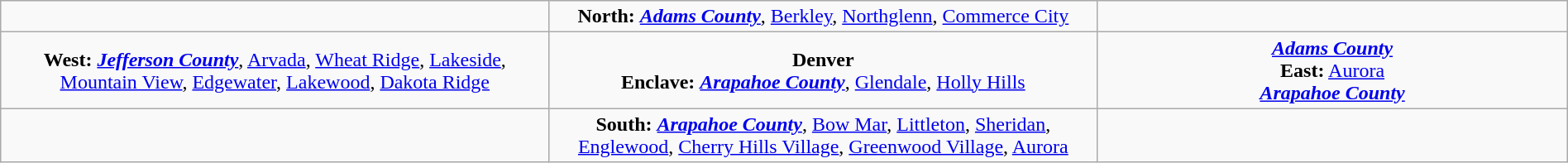<table class="wikitable" style="margin:auto;">
<tr>
<td style="width:35%; text-align:center;"></td>
<td style="width:30%; text-align:center;"><strong>North:</strong> <strong><em><a href='#'>Adams County</a></em></strong>, <a href='#'>Berkley</a>, <a href='#'>Northglenn</a>, <a href='#'>Commerce City</a></td>
<td style="width:35%; text-align:center;"></td>
</tr>
<tr>
<td style="width:10%; text-align:center;"><strong>West:</strong> <strong><em><a href='#'>Jefferson County</a></em></strong>, <a href='#'>Arvada</a>, <a href='#'>Wheat Ridge</a>, <a href='#'>Lakeside</a>, <a href='#'>Mountain View</a>, <a href='#'>Edgewater</a>, <a href='#'>Lakewood</a>, <a href='#'>Dakota Ridge</a></td>
<td style="width:35%; text-align:center;"><strong>Denver</strong><br><strong>Enclave:</strong> <strong><em><a href='#'>Arapahoe County</a></em></strong>, <a href='#'>Glendale</a>, <a href='#'>Holly Hills</a></td>
<td style="width:30%; text-align:center;"><strong><em><a href='#'>Adams County</a></em></strong><br><strong>East:</strong> <a href='#'>Aurora</a><br><strong><em><a href='#'>Arapahoe County</a></em></strong></td>
</tr>
<tr>
<td style="width:35%; text-align:center;"></td>
<td style="width:30%; text-align:center;"><strong>South:</strong> <strong><em><a href='#'>Arapahoe County</a></em></strong>, <a href='#'>Bow Mar</a>, <a href='#'>Littleton</a>, <a href='#'>Sheridan</a>, <a href='#'>Englewood</a>, <a href='#'>Cherry Hills Village</a>, <a href='#'>Greenwood Village</a>, <a href='#'>Aurora</a></td>
<td style="width:35%; text-align:center;"></td>
</tr>
</table>
